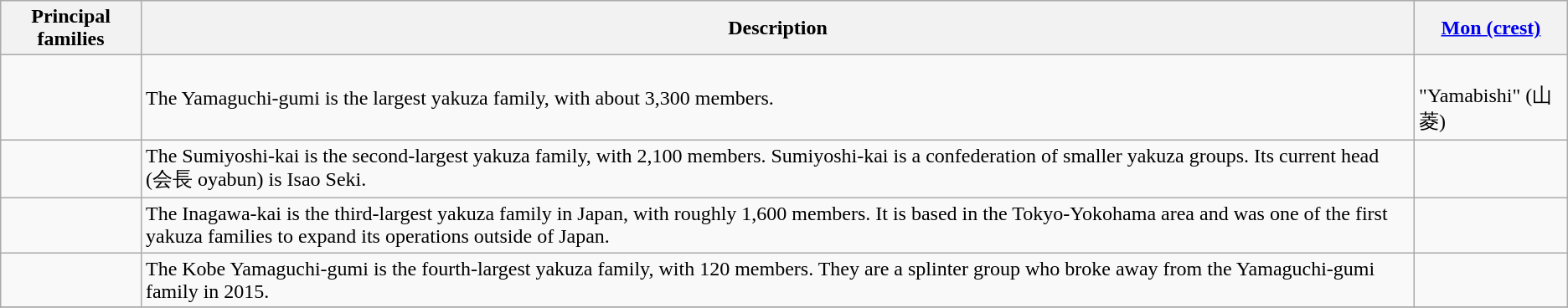<table class=wikitable>
<tr>
<th>Principal families</th>
<th>Description</th>
<th><a href='#'>Mon (crest)</a></th>
</tr>
<tr ---->
<td></td>
<td>The Yamaguchi-gumi is the largest yakuza family, with about 3,300 members.</td>
<td><br>
"Yamabishi" (山菱)</td>
</tr>
<tr>
<td></td>
<td>The Sumiyoshi-kai is the second-largest yakuza family, with 2,100 members. Sumiyoshi-kai is a confederation of smaller yakuza groups. Its current head (会長 oyabun) is Isao Seki.</td>
<td></td>
</tr>
<tr>
<td></td>
<td>The Inagawa-kai is the third-largest yakuza family in Japan, with roughly 1,600 members. It is based in the Tokyo-Yokohama area and was one of the first yakuza families to expand its operations outside of Japan.</td>
<td></td>
</tr>
<tr>
<td></td>
<td>The Kobe Yamaguchi-gumi is the fourth-largest yakuza family, with 120 members. They are a splinter group who broke away from the Yamaguchi-gumi family in 2015.</td>
<td></td>
</tr>
<tr>
</tr>
</table>
